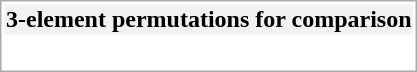<table class="collapsible collapsed" style="border: 1px solid #aaa;">
<tr>
<th bgcolor="#f2f2f2">3-element permutations for comparison</th>
</tr>
<tr>
<td><br></td>
</tr>
</table>
